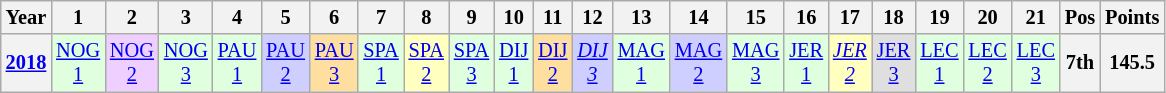<table class="wikitable" style="text-align:center; font-size:85%">
<tr>
<th>Year</th>
<th>1</th>
<th>2</th>
<th>3</th>
<th>4</th>
<th>5</th>
<th>6</th>
<th>7</th>
<th>8</th>
<th>9</th>
<th>10</th>
<th>11</th>
<th>12</th>
<th>13</th>
<th>14</th>
<th>15</th>
<th>16</th>
<th>17</th>
<th>18</th>
<th>19</th>
<th>20</th>
<th>21</th>
<th>Pos</th>
<th>Points</th>
</tr>
<tr>
<th><a href='#'>2018</a></th>
<td style="background:#DFFFDF;"><a href='#'>NOG<br>1</a><br></td>
<td style="background:#EFCFFF;"><a href='#'>NOG<br>2</a><br></td>
<td style="background:#DFFFDF;"><a href='#'>NOG<br>3</a><br></td>
<td style="background:#DFFFDF;"><a href='#'>PAU<br>1</a><br></td>
<td style="background:#CFCFFF;"><a href='#'>PAU<br>2</a><br></td>
<td style="background:#FFDF9F;"><a href='#'>PAU<br>3</a><br></td>
<td style="background:#DFFFDF;"><a href='#'>SPA<br>1</a><br></td>
<td style="background:#FFFFBF;"><a href='#'>SPA<br>2</a><br></td>
<td style="background:#DFFFDF;"><a href='#'>SPA<br>3</a><br></td>
<td style="background:#DFFFDF;"><a href='#'>DIJ<br>1</a><br></td>
<td style="background:#FFDF9F;"><a href='#'>DIJ<br>2</a><br></td>
<td style="background:#CFCFFF;"><em><a href='#'>DIJ<br>3</a></em><br></td>
<td style="background:#DFFFDF;"><a href='#'>MAG<br>1</a><br></td>
<td style="background:#CFCFFF;"><a href='#'>MAG<br>2</a><br></td>
<td style="background:#DFFFDF;"><a href='#'>MAG<br>3</a><br></td>
<td style="background:#DFFFDF;"><a href='#'>JER<br>1</a><br></td>
<td style="background:#FFFFBF;"><em><a href='#'>JER<br>2</a></em><br></td>
<td style="background:#DFDFDF;"><a href='#'>JER<br>3</a><br></td>
<td style="background:#DFFFDF;"><a href='#'>LEC<br>1</a><br></td>
<td style="background:#DFFFDF;"><a href='#'>LEC<br>2</a><br></td>
<td style="background:#DFFFDF;"><a href='#'>LEC<br>3</a><br></td>
<th>7th</th>
<th>145.5</th>
</tr>
</table>
